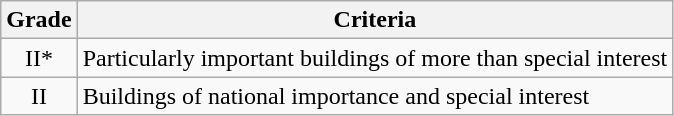<table class="wikitable">
<tr>
<th>Grade</th>
<th>Criteria</th>
</tr>
<tr>
<td align="center" >II*</td>
<td>Particularly important buildings of more than special interest</td>
</tr>
<tr>
<td align="center" >II</td>
<td>Buildings of national importance and special interest</td>
</tr>
</table>
